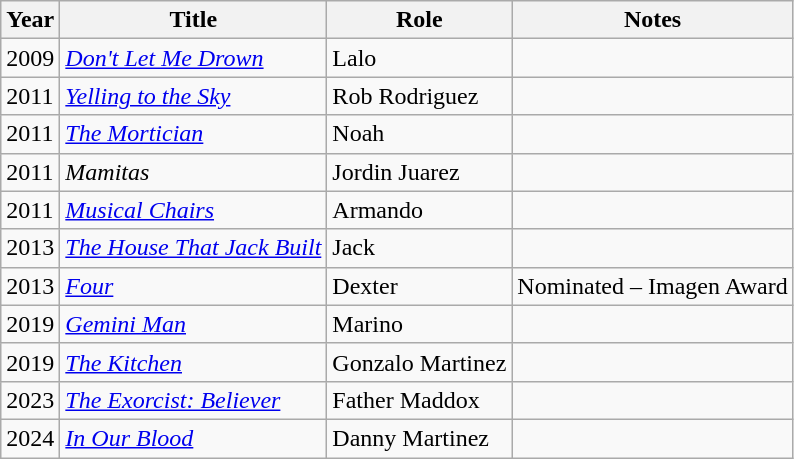<table class="wikitable sortable">
<tr>
<th>Year</th>
<th>Title</th>
<th>Role</th>
<th>Notes</th>
</tr>
<tr>
<td>2009</td>
<td><em><a href='#'>Don't Let Me Drown</a></em></td>
<td>Lalo</td>
<td></td>
</tr>
<tr>
<td>2011</td>
<td><em><a href='#'>Yelling to the Sky</a></em></td>
<td>Rob Rodriguez</td>
<td></td>
</tr>
<tr>
<td>2011</td>
<td><em><a href='#'>The Mortician</a></em></td>
<td>Noah</td>
<td></td>
</tr>
<tr>
<td>2011</td>
<td><em>Mamitas</em></td>
<td>Jordin Juarez</td>
<td></td>
</tr>
<tr>
<td>2011</td>
<td><em><a href='#'>Musical Chairs</a></em></td>
<td>Armando</td>
<td></td>
</tr>
<tr>
<td>2013</td>
<td><em><a href='#'>The House That Jack Built</a></em></td>
<td>Jack</td>
<td></td>
</tr>
<tr>
<td>2013</td>
<td><em><a href='#'>Four</a></em></td>
<td>Dexter</td>
<td>Nominated – Imagen Award</td>
</tr>
<tr>
<td>2019</td>
<td><em><a href='#'>Gemini Man</a></em></td>
<td>Marino</td>
<td></td>
</tr>
<tr>
<td>2019</td>
<td><em><a href='#'>The Kitchen</a></em></td>
<td>Gonzalo Martinez</td>
<td></td>
</tr>
<tr>
<td>2023</td>
<td><em><a href='#'>The Exorcist: Believer</a></em></td>
<td>Father Maddox</td>
<td></td>
</tr>
<tr>
<td>2024</td>
<td><em><a href='#'>In Our Blood</a></em></td>
<td>Danny Martinez</td>
<td></td>
</tr>
</table>
